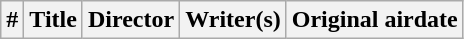<table class="wikitable plainrowheaders">
<tr>
<th>#</th>
<th>Title</th>
<th>Director</th>
<th>Writer(s)</th>
<th>Original airdate<br></th>
</tr>
</table>
